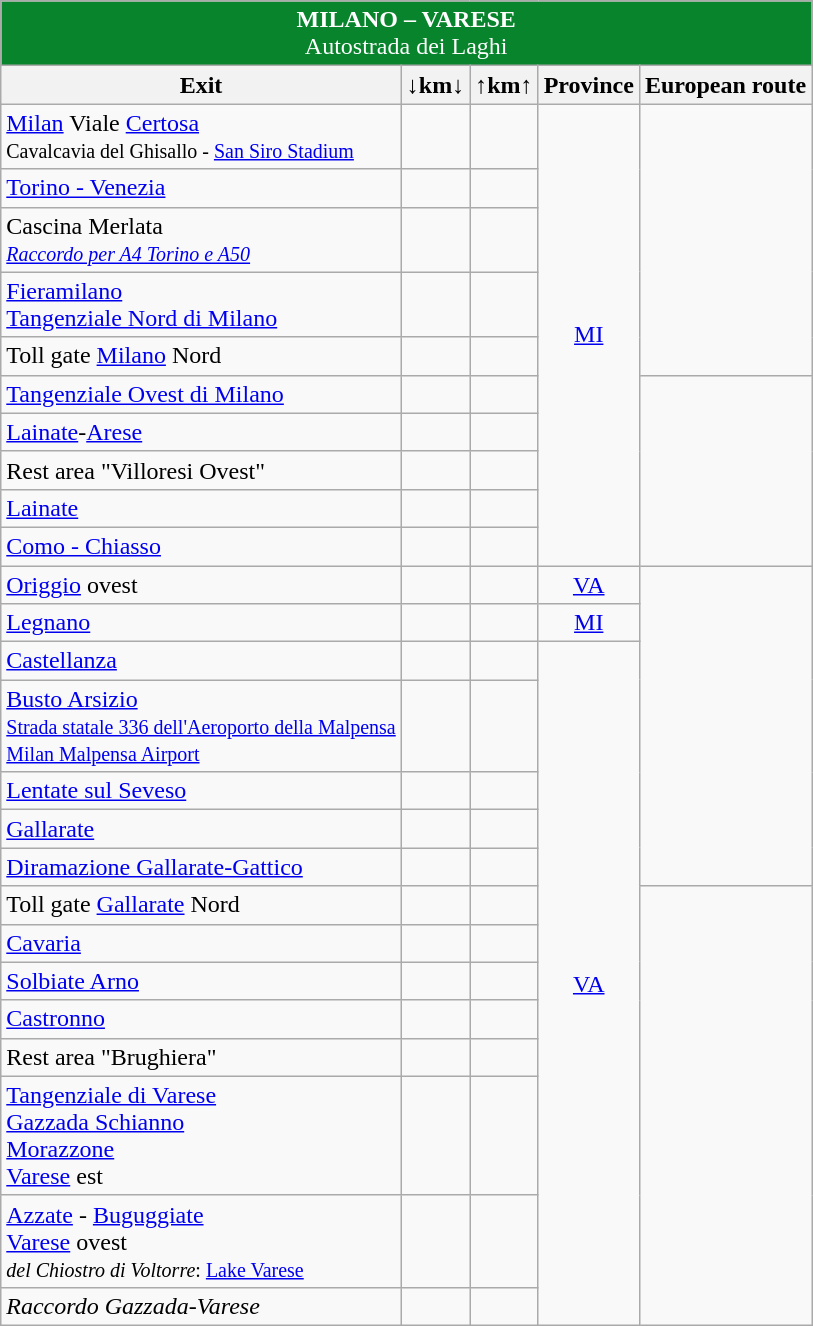<table class="wikitable">
<tr align="center" style="color: white;font-size:100%;" bgcolor="#08842c">
<td colspan="6"><strong> MILANO – VARESE</strong><br>Autostrada dei Laghi</td>
</tr>
<tr>
<th><strong>Exit</strong></th>
<th align="center"><strong>↓km↓</strong></th>
<th align="center"><strong>↑km↑</strong></th>
<th align="center"><strong>Province</strong></th>
<th align="center"><strong>European route</strong></th>
</tr>
<tr>
<td> <a href='#'>Milan</a> Viale <a href='#'>Certosa</a><br> <small>Cavalcavia del Ghisallo -  <a href='#'>San Siro Stadium</a> </small></td>
<td align="right"></td>
<td align="right"></td>
<td align="center" rowspan="10"><a href='#'>MI</a></td>
<td align="center" rowspan="5"></td>
</tr>
<tr>
<td>   <a href='#'>Torino - Venezia</a></td>
<td align="right"></td>
<td align="right"></td>
</tr>
<tr>
<td> Cascina Merlata <br>  <small><em><a href='#'>Raccordo per A4 Torino e A50</a></em></small></td>
<td align="right"></td>
<td align="right"></td>
</tr>
<tr>
<td>  <a href='#'>Fieramilano</a><br> <a href='#'>Tangenziale Nord di Milano</a></td>
<td align="right"></td>
<td align="right"></td>
</tr>
<tr>
<td> Toll gate <a href='#'>Milano</a> Nord</td>
<td align="right"></td>
<td align="right"></td>
</tr>
<tr>
<td>  <a href='#'>Tangenziale Ovest di Milano</a></td>
<td align="right"></td>
<td align="right"></td>
<td align="center" rowspan="5"><br></td>
</tr>
<tr>
<td> <a href='#'>Lainate</a>-<a href='#'>Arese</a></td>
<td align="right"></td>
<td align="right"></td>
</tr>
<tr>
<td>  Rest area "Villoresi Ovest"</td>
<td align="right"></td>
<td align="right"></td>
</tr>
<tr>
<td> <a href='#'>Lainate</a> </td>
<td align="right"></td>
<td align="right"></td>
</tr>
<tr>
<td>  <a href='#'>Como - Chiasso</a></td>
<td align="right"></td>
<td align="right"></td>
</tr>
<tr>
<td> <a href='#'>Origgio</a> ovest</td>
<td align="right"></td>
<td align="right"></td>
<td align="center"><a href='#'>VA</a></td>
<td rowspan=7 align="center"></td>
</tr>
<tr>
<td> <a href='#'>Legnano</a><br></td>
<td align="right"></td>
<td align="right"></td>
<td align="center"><a href='#'>MI</a></td>
</tr>
<tr>
<td> <a href='#'>Castellanza</a></td>
<td align="right"></td>
<td align="right"></td>
<td rowspan=13 align="center"><a href='#'>VA</a></td>
</tr>
<tr>
<td> <a href='#'>Busto Arsizio</a><br><small>  <a href='#'>Strada statale 336 dell'Aeroporto della Malpensa</a><br> <a href='#'>Milan Malpensa Airport</a></small></td>
<td align="right"></td>
<td align="right"></td>
</tr>
<tr>
<td>  <a href='#'>Lentate sul Seveso</a></td>
<td align="right"></td>
<td align="right"></td>
</tr>
<tr>
<td> <a href='#'>Gallarate</a> </td>
<td align="right"></td>
<td align="right"></td>
</tr>
<tr>
<td>  <a href='#'>Diramazione Gallarate-Gattico</a></td>
<td align="right"></td>
<td align="right"></td>
</tr>
<tr>
<td> Toll gate <a href='#'>Gallarate</a> Nord</td>
<td align="right"></td>
<td align="right"></td>
<td rowspan=8 align="center"></td>
</tr>
<tr>
<td> <a href='#'>Cavaria</a></td>
<td align="right"></td>
<td align="right"></td>
</tr>
<tr>
<td> <a href='#'>Solbiate Arno</a></td>
<td align="right"></td>
<td align="right"></td>
</tr>
<tr>
<td> <a href='#'>Castronno</a></td>
<td align="right"></td>
<td align="right"></td>
</tr>
<tr>
<td>  Rest area "Brughiera"</td>
<td align="right"></td>
<td align="right"></td>
</tr>
<tr>
<td>  <a href='#'>Tangenziale di Varese</a><br><a href='#'>Gazzada Schianno</a><br><a href='#'>Morazzone</a><br><a href='#'>Varese</a> est</td>
<td align="right"></td>
<td align="right"></td>
</tr>
<tr>
<td> <a href='#'>Azzate</a> - <a href='#'>Buguggiate</a><br><a href='#'>Varese</a> ovest<br><small> <em>del Chiostro di Voltorre</em>:  <a href='#'>Lake Varese</a> </small></td>
<td align="right"></td>
<td align="right"></td>
</tr>
<tr>
<td>   <em>Raccordo Gazzada-Varese</em></td>
<td align="right"></td>
<td align="right"></td>
</tr>
</table>
